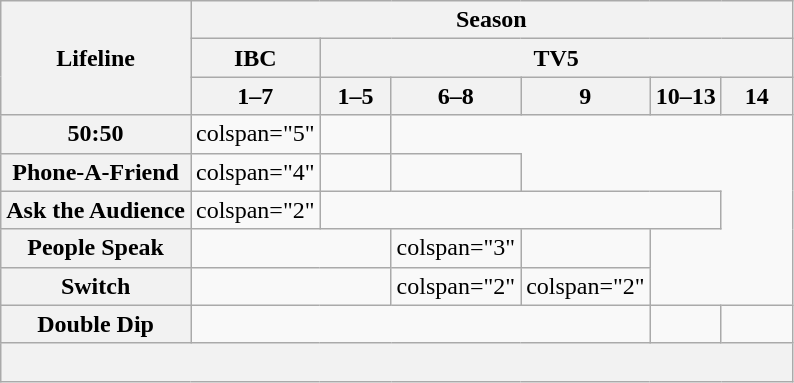<table class="wikitable" style="text-align:center;">
<tr>
<th rowspan="3">Lifeline</th>
<th colspan="6">Season</th>
</tr>
<tr>
<th>IBC</th>
<th colspan="5">TV5</th>
</tr>
<tr>
<th style="width:40px">1–7</th>
<th style="width:40px">1–5</th>
<th style="width:40px">6–8</th>
<th style="width:40px">9</th>
<th style="width:40px">10–13</th>
<th style="width:40px">14</th>
</tr>
<tr>
<th>50:50</th>
<td>colspan="5" </td>
<td></td>
</tr>
<tr>
<th>Phone-A-Friend</th>
<td>colspan="4" </td>
<td></td>
<td></td>
</tr>
<tr>
<th>Ask the Audience</th>
<td>colspan="2" </td>
<td colspan="4"></td>
</tr>
<tr>
<th>People Speak</th>
<td colspan="2"></td>
<td>colspan="3" </td>
<td></td>
</tr>
<tr>
<th>Switch</th>
<td colspan="2"></td>
<td>colspan="2" </td>
<td>colspan="2" </td>
</tr>
<tr>
<th>Double Dip</th>
<td colspan="4"></td>
<td></td>
<td></td>
</tr>
<tr>
<th colspan="7" style="text-align:left;"><br></th>
</tr>
</table>
